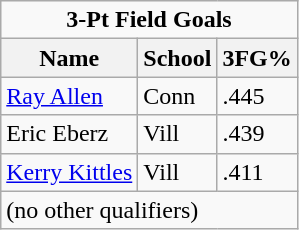<table class="wikitable">
<tr>
<td colspan=3 style="text-align:center;"><strong>3-Pt Field Goals</strong></td>
</tr>
<tr>
<th>Name</th>
<th>School</th>
<th>3FG%</th>
</tr>
<tr>
<td><a href='#'>Ray Allen</a></td>
<td>Conn</td>
<td>.445</td>
</tr>
<tr>
<td>Eric Eberz</td>
<td>Vill</td>
<td>.439</td>
</tr>
<tr>
<td><a href='#'>Kerry Kittles</a></td>
<td>Vill</td>
<td>.411</td>
</tr>
<tr>
<td colspan=3>(no other qualifiers)</td>
</tr>
</table>
